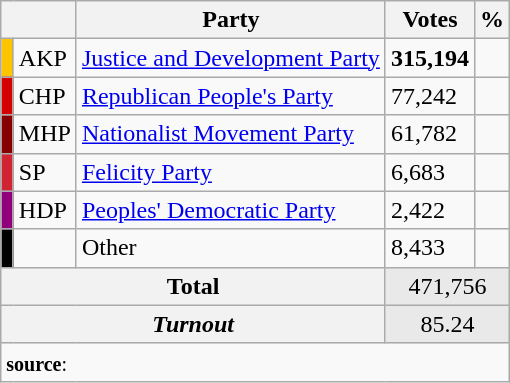<table class="wikitable">
<tr>
<th colspan="2" align="center"></th>
<th align="center">Party</th>
<th align="center">Votes</th>
<th align="center">%</th>
</tr>
<tr align="left">
<td bgcolor="#FDC400" width="1"></td>
<td>AKP</td>
<td><a href='#'>Justice and Development Party</a></td>
<td><strong>315,194</strong></td>
<td><strong></strong></td>
</tr>
<tr align="left">
<td bgcolor="#d50000" width="1"></td>
<td>CHP</td>
<td><a href='#'>Republican People's Party</a></td>
<td>77,242</td>
<td></td>
</tr>
<tr align="left">
<td bgcolor="#870000" width="1"></td>
<td>MHP</td>
<td><a href='#'>Nationalist Movement Party</a></td>
<td>61,782</td>
<td></td>
</tr>
<tr align="left">
<td bgcolor="#D02433" width="1"></td>
<td>SP</td>
<td><a href='#'>Felicity Party</a></td>
<td>6,683</td>
<td></td>
</tr>
<tr align="left">
<td bgcolor="#91007B" width="1"></td>
<td>HDP</td>
<td><a href='#'>Peoples' Democratic Party</a></td>
<td>2,422</td>
<td></td>
</tr>
<tr align="left">
<td bgcolor=" " width="1"></td>
<td></td>
<td>Other</td>
<td>8,433</td>
<td></td>
</tr>
<tr align="left" style="background-color:#E9E9E9">
<th colspan="3" align="center"><strong>Total</strong></th>
<td colspan="5" align="center">471,756</td>
</tr>
<tr align="left" style="background-color:#E9E9E9">
<th colspan="3" align="center"><em>Turnout</em></th>
<td colspan="5" align="center">85.24</td>
</tr>
<tr>
<td colspan="9" align="left"><small><strong>source</strong>: </small></td>
</tr>
</table>
